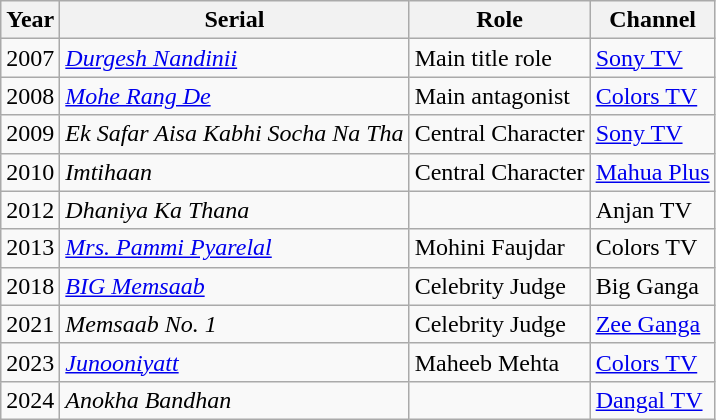<table class="wikitable sortable">
<tr>
<th>Year</th>
<th>Serial</th>
<th>Role</th>
<th>Channel</th>
</tr>
<tr>
<td>2007</td>
<td><em><a href='#'>Durgesh Nandinii</a></em></td>
<td>Main title role</td>
<td><a href='#'>Sony TV</a></td>
</tr>
<tr>
<td>2008</td>
<td><em><a href='#'>Mohe Rang De</a></em></td>
<td>Main antagonist</td>
<td><a href='#'>Colors TV</a></td>
</tr>
<tr>
<td>2009</td>
<td><em>Ek Safar Aisa Kabhi Socha Na Tha</em></td>
<td>Central Character</td>
<td><a href='#'>Sony TV</a></td>
</tr>
<tr>
<td>2010</td>
<td><em>Imtihaan</em></td>
<td>Central Character</td>
<td><a href='#'>Mahua Plus</a></td>
</tr>
<tr>
<td>2012</td>
<td><em>Dhaniya Ka Thana</em></td>
<td></td>
<td>Anjan TV</td>
</tr>
<tr>
<td>2013</td>
<td><em><a href='#'>Mrs. Pammi Pyarelal</a></em></td>
<td>Mohini Faujdar</td>
<td>Colors TV</td>
</tr>
<tr>
<td>2018</td>
<td><em><a href='#'>BIG Memsaab</a></em></td>
<td>Celebrity Judge</td>
<td>Big Ganga</td>
</tr>
<tr>
<td>2021</td>
<td><em>Memsaab No. 1</em></td>
<td>Celebrity Judge</td>
<td><a href='#'>Zee Ganga</a></td>
</tr>
<tr>
<td>2023</td>
<td><em><a href='#'>Junooniyatt</a></em></td>
<td>Maheeb Mehta</td>
<td><a href='#'>Colors TV</a></td>
</tr>
<tr>
<td>2024</td>
<td><em>Anokha Bandhan</em></td>
<td></td>
<td><a href='#'>Dangal TV</a></td>
</tr>
</table>
